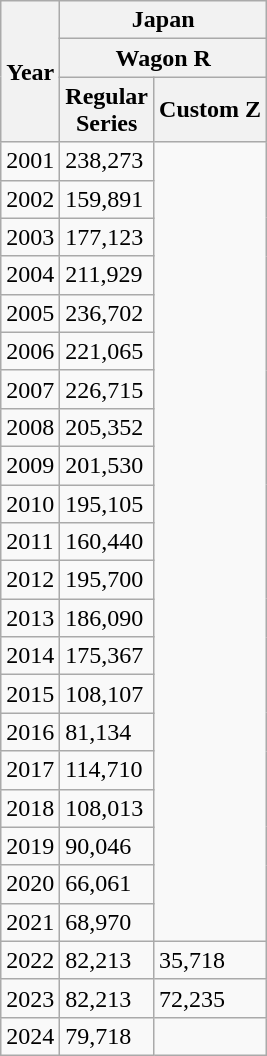<table class="wikitable">
<tr>
<th rowspan="3">Year</th>
<th colspan="2">Japan</th>
</tr>
<tr>
<th colspan="2">Wagon R</th>
</tr>
<tr>
<th>Regular<br>Series</th>
<th>Custom Z</th>
</tr>
<tr>
<td>2001</td>
<td>238,273</td>
<td rowspan="21"></td>
</tr>
<tr>
<td>2002</td>
<td>159,891</td>
</tr>
<tr>
<td>2003</td>
<td>177,123</td>
</tr>
<tr>
<td>2004</td>
<td>211,929</td>
</tr>
<tr>
<td>2005</td>
<td>236,702</td>
</tr>
<tr>
<td>2006</td>
<td>221,065</td>
</tr>
<tr>
<td>2007</td>
<td>226,715</td>
</tr>
<tr>
<td>2008</td>
<td>205,352</td>
</tr>
<tr>
<td>2009</td>
<td>201,530</td>
</tr>
<tr>
<td>2010</td>
<td>195,105</td>
</tr>
<tr>
<td>2011</td>
<td>160,440</td>
</tr>
<tr>
<td>2012</td>
<td>195,700</td>
</tr>
<tr>
<td>2013</td>
<td>186,090</td>
</tr>
<tr>
<td>2014</td>
<td>175,367</td>
</tr>
<tr>
<td>2015</td>
<td>108,107</td>
</tr>
<tr>
<td>2016</td>
<td>81,134</td>
</tr>
<tr>
<td>2017</td>
<td>114,710</td>
</tr>
<tr>
<td>2018</td>
<td>108,013</td>
</tr>
<tr>
<td>2019</td>
<td>90,046</td>
</tr>
<tr>
<td>2020</td>
<td>66,061</td>
</tr>
<tr>
<td>2021</td>
<td>68,970</td>
</tr>
<tr>
<td>2022</td>
<td>82,213</td>
<td>35,718</td>
</tr>
<tr>
<td>2023</td>
<td>82,213</td>
<td>72,235</td>
</tr>
<tr>
<td>2024</td>
<td>79,718</td>
<td></td>
</tr>
</table>
